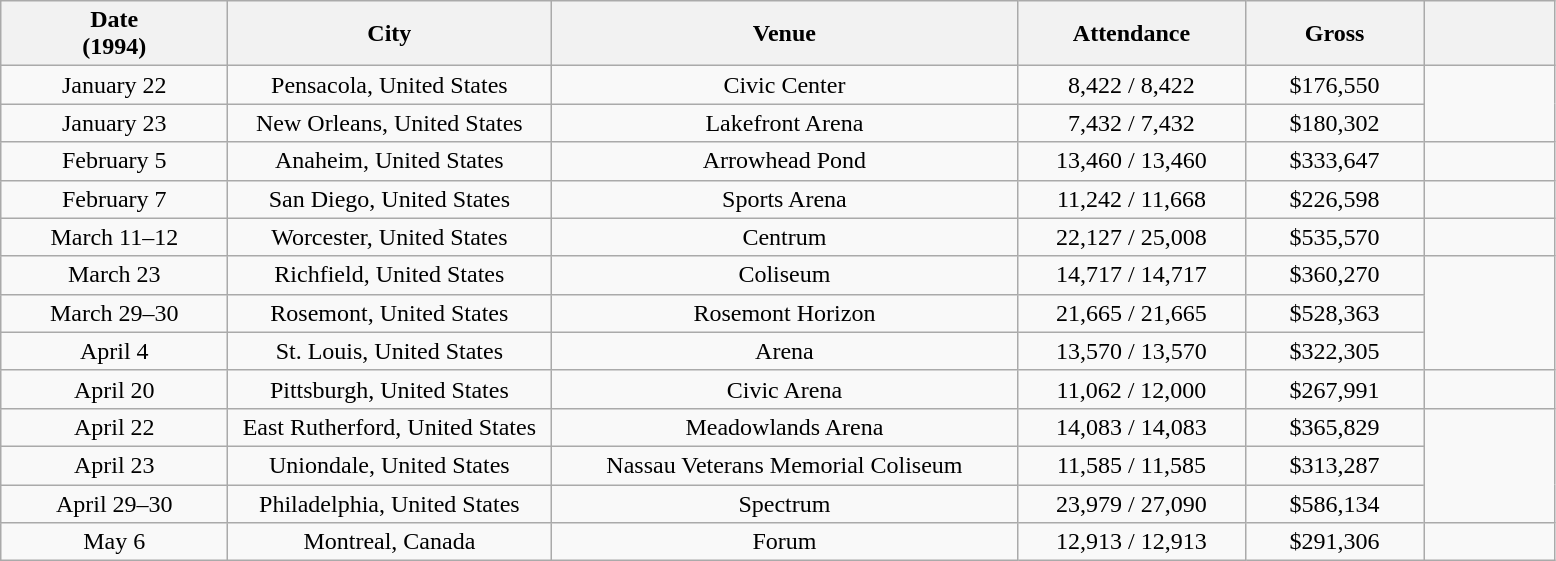<table class="wikitable sortable plainrowheaders" style="text-align:center;">
<tr>
<th scope="col" style="width:9em;">Date<br>(1994)</th>
<th scope="col" style="width:13em;">City</th>
<th scope="col" style="width:19em;">Venue</th>
<th scope="col" style="width:9em;">Attendance</th>
<th scope="col" style="width:7em;">Gross</th>
<th scope="col" style="width:5em;" class="unsortable"></th>
</tr>
<tr>
<td>January 22</td>
<td>Pensacola, United States</td>
<td>Civic Center</td>
<td>8,422 / 8,422</td>
<td>$176,550</td>
<td rowspan="2"></td>
</tr>
<tr>
<td>January 23</td>
<td>New Orleans, United States</td>
<td>Lakefront Arena</td>
<td>7,432 / 7,432</td>
<td>$180,302</td>
</tr>
<tr>
<td>February 5</td>
<td>Anaheim, United States</td>
<td>Arrowhead Pond</td>
<td>13,460 / 13,460</td>
<td>$333,647</td>
<td></td>
</tr>
<tr>
<td>February 7</td>
<td>San Diego, United States</td>
<td>Sports Arena</td>
<td>11,242 / 11,668</td>
<td>$226,598</td>
<td></td>
</tr>
<tr>
<td>March 11–12</td>
<td>Worcester, United States</td>
<td>Centrum</td>
<td>22,127 / 25,008</td>
<td>$535,570</td>
<td></td>
</tr>
<tr>
<td>March 23</td>
<td>Richfield, United States</td>
<td>Coliseum</td>
<td>14,717 / 14,717</td>
<td>$360,270</td>
<td rowspan="3"></td>
</tr>
<tr>
<td>March 29–30</td>
<td>Rosemont, United States</td>
<td>Rosemont Horizon</td>
<td>21,665 / 21,665</td>
<td>$528,363</td>
</tr>
<tr>
<td>April 4</td>
<td>St. Louis, United States</td>
<td>Arena</td>
<td>13,570 / 13,570</td>
<td>$322,305</td>
</tr>
<tr>
<td>April 20</td>
<td>Pittsburgh, United States</td>
<td>Civic Arena</td>
<td>11,062 / 12,000</td>
<td>$267,991</td>
<td></td>
</tr>
<tr>
<td>April 22</td>
<td>East Rutherford, United States</td>
<td>Meadowlands Arena</td>
<td>14,083 / 14,083</td>
<td>$365,829</td>
<td rowspan="3"></td>
</tr>
<tr>
<td>April 23</td>
<td>Uniondale, United States</td>
<td>Nassau Veterans Memorial Coliseum</td>
<td>11,585 / 11,585</td>
<td>$313,287</td>
</tr>
<tr>
<td>April 29–30</td>
<td>Philadelphia, United States</td>
<td>Spectrum</td>
<td>23,979 / 27,090</td>
<td>$586,134</td>
</tr>
<tr>
<td>May 6</td>
<td>Montreal, Canada</td>
<td>Forum</td>
<td>12,913 / 12,913</td>
<td>$291,306</td>
<td></td>
</tr>
</table>
